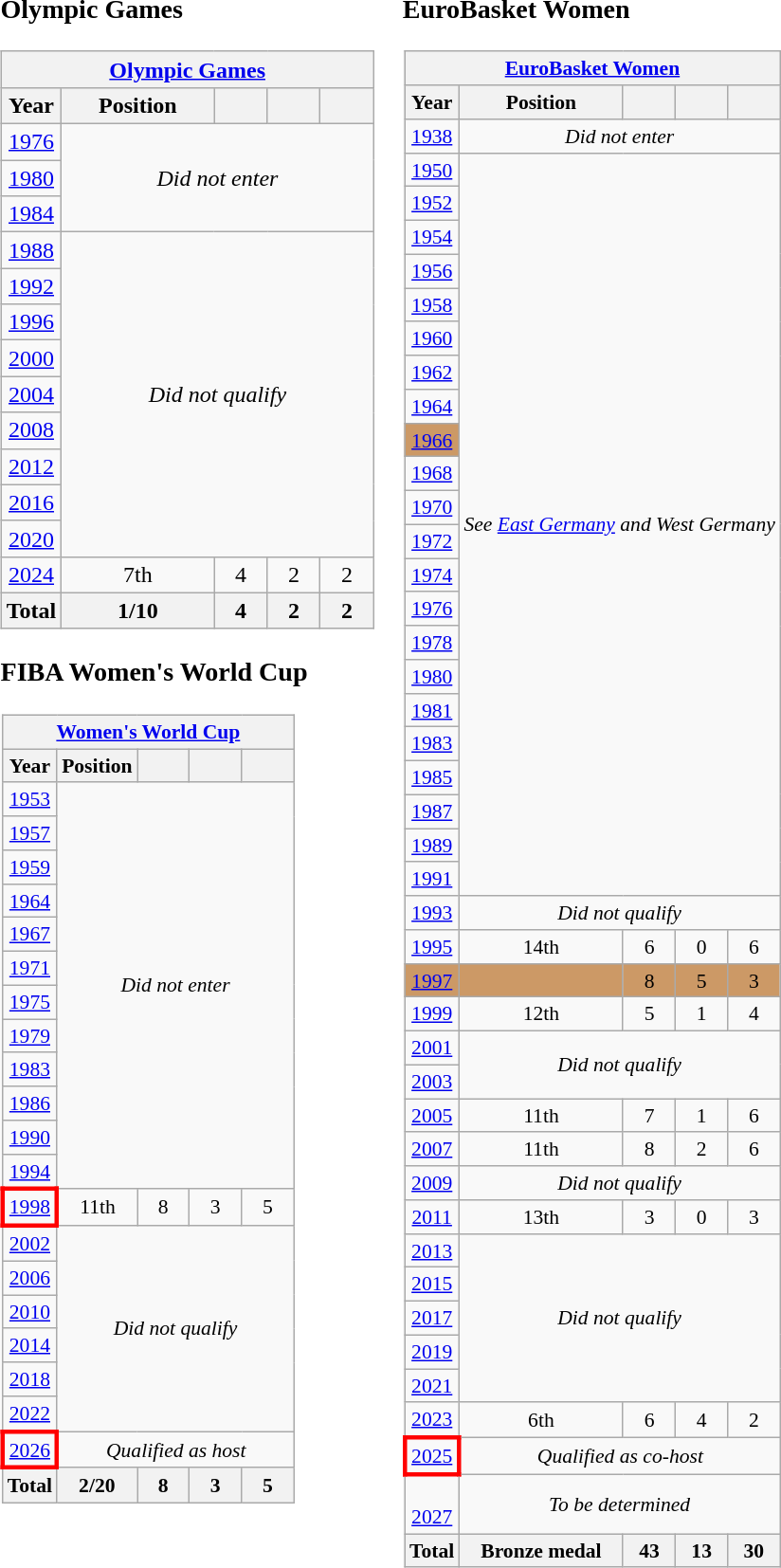<table>
<tr>
<td valign=top width=0%><br><h3>Olympic Games</h3><table class="wikitable" style="text-align: center;">
<tr>
<th colspan=5><a href='#'>Olympic Games</a></th>
</tr>
<tr>
<th>Year</th>
<th width=100>Position</th>
<th width=30></th>
<th width=30></th>
<th width=30></th>
</tr>
<tr>
<td> <a href='#'>1976</a></td>
<td colspan=4 rowspan=3><em>Did not enter</em></td>
</tr>
<tr>
<td> <a href='#'>1980</a></td>
</tr>
<tr>
<td> <a href='#'>1984</a></td>
</tr>
<tr>
<td> <a href='#'>1988</a></td>
<td colspan=4 rowspan=9><em>Did not qualify</em></td>
</tr>
<tr>
<td> <a href='#'>1992</a></td>
</tr>
<tr>
<td> <a href='#'>1996</a></td>
</tr>
<tr>
<td> <a href='#'>2000</a></td>
</tr>
<tr>
<td> <a href='#'>2004</a></td>
</tr>
<tr>
<td> <a href='#'>2008</a></td>
</tr>
<tr>
<td> <a href='#'>2012</a></td>
</tr>
<tr>
<td> <a href='#'>2016</a></td>
</tr>
<tr>
<td> <a href='#'>2020</a></td>
</tr>
<tr>
<td> <a href='#'>2024</a></td>
<td>7th</td>
<td>4</td>
<td>2</td>
<td>2</td>
</tr>
<tr>
<th>Total</th>
<th>1/10</th>
<th>4</th>
<th>2</th>
<th>2</th>
</tr>
</table>
<h3>FIBA Women's World Cup</h3><table class="wikitable" style="text-align: center;font-size:90%;">
<tr>
<th colspan=5><a href='#'>Women's World Cup</a></th>
</tr>
<tr>
<th>Year</th>
<th>Position</th>
<th width=30></th>
<th width=30></th>
<th width=30></th>
</tr>
<tr>
<td> <a href='#'>1953</a></td>
<td colspan="4" rowspan="12"><em>Did not enter</em></td>
</tr>
<tr>
<td> <a href='#'>1957</a></td>
</tr>
<tr>
<td> <a href='#'>1959</a></td>
</tr>
<tr>
<td> <a href='#'>1964</a></td>
</tr>
<tr>
<td> <a href='#'>1967</a></td>
</tr>
<tr>
<td> <a href='#'>1971</a></td>
</tr>
<tr>
<td> <a href='#'>1975</a></td>
</tr>
<tr>
<td> <a href='#'>1979</a></td>
</tr>
<tr>
<td> <a href='#'>1983</a></td>
</tr>
<tr>
<td> <a href='#'>1986</a></td>
</tr>
<tr>
<td> <a href='#'>1990</a></td>
</tr>
<tr>
<td> <a href='#'>1994</a></td>
</tr>
<tr>
<td style="border: 3px solid red"> <a href='#'>1998</a></td>
<td>11th</td>
<td>8</td>
<td>3</td>
<td>5</td>
</tr>
<tr>
<td> <a href='#'>2002</a></td>
<td colspan="4" rowspan="6"><em>Did not qualify</em></td>
</tr>
<tr>
<td> <a href='#'>2006</a></td>
</tr>
<tr>
<td> <a href='#'>2010</a></td>
</tr>
<tr>
<td> <a href='#'>2014</a></td>
</tr>
<tr>
<td> <a href='#'>2018</a></td>
</tr>
<tr>
<td> <a href='#'>2022</a></td>
</tr>
<tr>
<td style="border: 3px solid red"> <a href='#'>2026</a></td>
<td colspan="4"><em>Qualified as host</em></td>
</tr>
<tr>
<th>Total</th>
<th>2/20</th>
<th>8</th>
<th>3</th>
<th>5</th>
</tr>
</table>
</td>
<td valign=top width=0%><br><h3>EuroBasket Women</h3><table class="wikitable" style="text-align: center;font-size:90%;">
<tr>
<th colspan="5"><a href='#'>EuroBasket Women</a></th>
</tr>
<tr>
<th>Year</th>
<th>Position</th>
<th width="30"></th>
<th width="30"></th>
<th width="30"></th>
</tr>
<tr>
<td> <a href='#'>1938</a></td>
<td colspan="4"><em>Did not enter</em></td>
</tr>
<tr>
<td> <a href='#'>1950</a></td>
<td colspan="4" rowspan="22"><em>See <a href='#'>East Germany</a> and West Germany</em></td>
</tr>
<tr>
<td> <a href='#'>1952</a></td>
</tr>
<tr>
<td> <a href='#'>1954</a></td>
</tr>
<tr>
<td> <a href='#'>1956</a></td>
</tr>
<tr>
<td> <a href='#'>1958</a></td>
</tr>
<tr>
<td> <a href='#'>1960</a></td>
</tr>
<tr>
<td> <a href='#'>1962</a></td>
</tr>
<tr>
<td> <a href='#'>1964</a></td>
</tr>
<tr bgcolor=cc9966>
<td> <a href='#'>1966</a></td>
</tr>
<tr>
<td> <a href='#'>1968</a></td>
</tr>
<tr>
<td> <a href='#'>1970</a></td>
</tr>
<tr>
<td> <a href='#'>1972</a></td>
</tr>
<tr>
<td> <a href='#'>1974</a></td>
</tr>
<tr>
<td> <a href='#'>1976</a></td>
</tr>
<tr>
<td> <a href='#'>1978</a></td>
</tr>
<tr>
<td> <a href='#'>1980</a></td>
</tr>
<tr>
<td> <a href='#'>1981</a></td>
</tr>
<tr>
<td> <a href='#'>1983</a></td>
</tr>
<tr>
<td> <a href='#'>1985</a></td>
</tr>
<tr>
<td> <a href='#'>1987</a></td>
</tr>
<tr>
<td> <a href='#'>1989</a></td>
</tr>
<tr>
<td> <a href='#'>1991</a></td>
</tr>
<tr>
<td> <a href='#'>1993</a></td>
<td colspan="4"><em>Did not qualify</em></td>
</tr>
<tr>
<td> <a href='#'>1995</a></td>
<td>14th</td>
<td>6</td>
<td>0</td>
<td>6</td>
</tr>
<tr bgcolor=cc9966>
<td> <a href='#'>1997</a></td>
<td></td>
<td>8</td>
<td>5</td>
<td>3</td>
</tr>
<tr>
<td> <a href='#'>1999</a></td>
<td>12th</td>
<td>5</td>
<td>1</td>
<td>4</td>
</tr>
<tr>
<td> <a href='#'>2001</a></td>
<td colspan="4" rowspan="2"><em>Did not qualify</em></td>
</tr>
<tr>
<td> <a href='#'>2003</a></td>
</tr>
<tr>
<td> <a href='#'>2005</a></td>
<td>11th</td>
<td>7</td>
<td>1</td>
<td>6</td>
</tr>
<tr>
<td> <a href='#'>2007</a></td>
<td>11th</td>
<td>8</td>
<td>2</td>
<td>6</td>
</tr>
<tr>
<td> <a href='#'>2009</a></td>
<td colspan="4"><em>Did not qualify</em></td>
</tr>
<tr>
<td> <a href='#'>2011</a></td>
<td>13th</td>
<td>3</td>
<td>0</td>
<td>3</td>
</tr>
<tr>
<td> <a href='#'>2013</a></td>
<td colspan="4" rowspan="5"><em>Did not qualify</em></td>
</tr>
<tr>
<td> <a href='#'>2015</a></td>
</tr>
<tr>
<td> <a href='#'>2017</a></td>
</tr>
<tr>
<td> <a href='#'>2019</a></td>
</tr>
<tr>
<td> <a href='#'>2021</a></td>
</tr>
<tr>
<td> <a href='#'>2023</a></td>
<td>6th</td>
<td>6</td>
<td>4</td>
<td>2</td>
</tr>
<tr>
<td style="border: 3px solid red"> <a href='#'>2025</a></td>
<td colspan=4><em>Qualified as co-host</em></td>
</tr>
<tr>
<td><br><a href='#'>2027</a></td>
<td colspan=4><em>To be determined</em></td>
</tr>
<tr>
<th>Total</th>
<th>Bronze medal</th>
<th>43</th>
<th>13</th>
<th>30</th>
</tr>
</table>
</td>
</tr>
</table>
